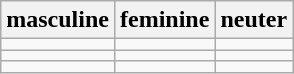<table class='wikitable'>
<tr>
<th>masculine</th>
<th>feminine</th>
<th>neuter</th>
</tr>
<tr>
<td> </td>
<td> </td>
<td> </td>
</tr>
<tr>
<td></td>
<td></td>
<td></td>
</tr>
<tr>
<td></td>
<td></td>
<td></td>
</tr>
</table>
